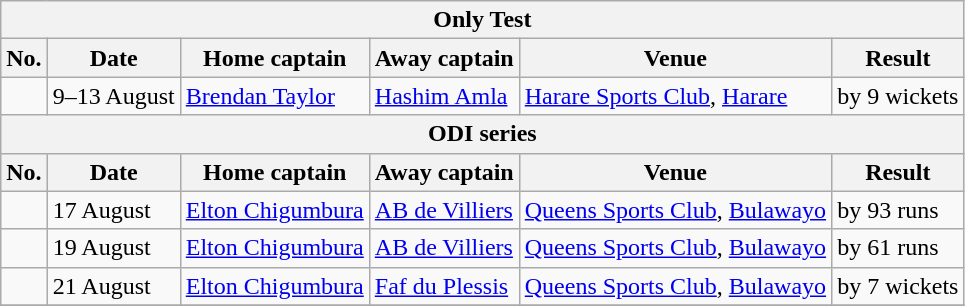<table class="wikitable">
<tr>
<th colspan="9">Only Test</th>
</tr>
<tr>
<th>No.</th>
<th>Date</th>
<th>Home captain</th>
<th>Away captain</th>
<th>Venue</th>
<th>Result</th>
</tr>
<tr>
<td></td>
<td>9–13 August</td>
<td><a href='#'>Brendan Taylor</a></td>
<td><a href='#'>Hashim Amla</a></td>
<td><a href='#'>Harare Sports Club</a>, <a href='#'>Harare</a></td>
<td> by 9 wickets</td>
</tr>
<tr>
<th colspan="9">ODI series</th>
</tr>
<tr>
<th>No.</th>
<th>Date</th>
<th>Home captain</th>
<th>Away captain</th>
<th>Venue</th>
<th>Result</th>
</tr>
<tr>
<td></td>
<td>17 August</td>
<td><a href='#'>Elton Chigumbura</a></td>
<td><a href='#'>AB de Villiers</a></td>
<td><a href='#'>Queens Sports Club</a>, <a href='#'>Bulawayo</a></td>
<td> by 93 runs</td>
</tr>
<tr>
<td></td>
<td>19 August</td>
<td><a href='#'>Elton Chigumbura</a></td>
<td><a href='#'>AB de Villiers</a></td>
<td><a href='#'>Queens Sports Club</a>, <a href='#'>Bulawayo</a></td>
<td> by 61 runs</td>
</tr>
<tr>
<td></td>
<td>21 August</td>
<td><a href='#'>Elton Chigumbura</a></td>
<td><a href='#'>Faf du Plessis</a></td>
<td><a href='#'>Queens Sports Club</a>, <a href='#'>Bulawayo</a></td>
<td> by 7 wickets</td>
</tr>
<tr>
</tr>
</table>
